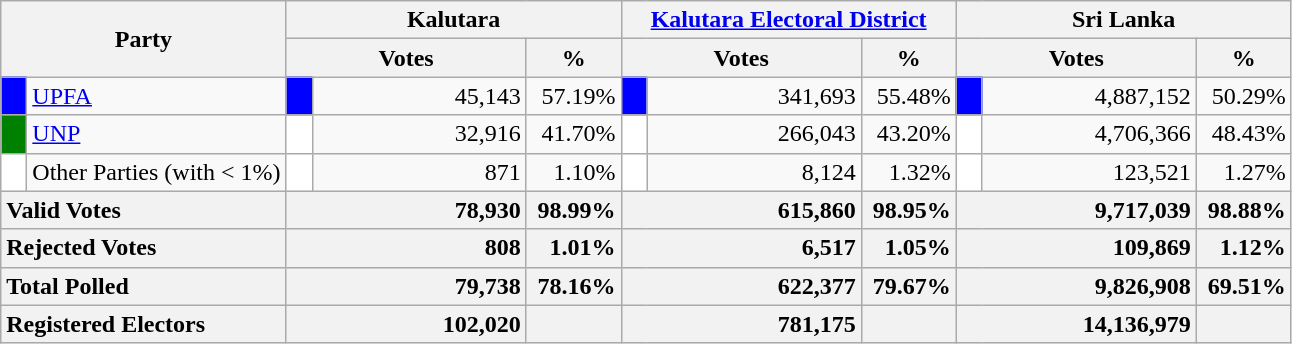<table class="wikitable">
<tr>
<th colspan="2" width="144px"rowspan="2">Party</th>
<th colspan="3" width="216px">Kalutara</th>
<th colspan="3" width="216px"><a href='#'>Kalutara Electoral District</a></th>
<th colspan="3" width="216px">Sri Lanka</th>
</tr>
<tr>
<th colspan="2" width="144px">Votes</th>
<th>%</th>
<th colspan="2" width="144px">Votes</th>
<th>%</th>
<th colspan="2" width="144px">Votes</th>
<th>%</th>
</tr>
<tr>
<td style="background-color:blue;" width="10px"></td>
<td style="text-align:left;"><a href='#'>UPFA</a></td>
<td style="background-color:blue;" width="10px"></td>
<td style="text-align:right;">45,143</td>
<td style="text-align:right;">57.19%</td>
<td style="background-color:blue;" width="10px"></td>
<td style="text-align:right;">341,693</td>
<td style="text-align:right;">55.48%</td>
<td style="background-color:blue;" width="10px"></td>
<td style="text-align:right;">4,887,152</td>
<td style="text-align:right;">50.29%</td>
</tr>
<tr>
<td style="background-color:green;" width="10px"></td>
<td style="text-align:left;"><a href='#'>UNP</a></td>
<td style="background-color:white;" width="10px"></td>
<td style="text-align:right;">32,916</td>
<td style="text-align:right;">41.70%</td>
<td style="background-color:white;" width="10px"></td>
<td style="text-align:right;">266,043</td>
<td style="text-align:right;">43.20%</td>
<td style="background-color:white;" width="10px"></td>
<td style="text-align:right;">4,706,366</td>
<td style="text-align:right;">48.43%</td>
</tr>
<tr>
<td style="background-color:white;" width="10px"></td>
<td style="text-align:left;">Other Parties (with < 1%)</td>
<td style="background-color:white;" width="10px"></td>
<td style="text-align:right;">871</td>
<td style="text-align:right;">1.10%</td>
<td style="background-color:white;" width="10px"></td>
<td style="text-align:right;">8,124</td>
<td style="text-align:right;">1.32%</td>
<td style="background-color:white;" width="10px"></td>
<td style="text-align:right;">123,521</td>
<td style="text-align:right;">1.27%</td>
</tr>
<tr>
<th colspan="2" width="144px"style="text-align:left;">Valid Votes</th>
<th style="text-align:right;"colspan="2" width="144px">78,930</th>
<th style="text-align:right;">98.99%</th>
<th style="text-align:right;"colspan="2" width="144px">615,860</th>
<th style="text-align:right;">98.95%</th>
<th style="text-align:right;"colspan="2" width="144px">9,717,039</th>
<th style="text-align:right;">98.88%</th>
</tr>
<tr>
<th colspan="2" width="144px"style="text-align:left;">Rejected Votes</th>
<th style="text-align:right;"colspan="2" width="144px">808</th>
<th style="text-align:right;">1.01%</th>
<th style="text-align:right;"colspan="2" width="144px">6,517</th>
<th style="text-align:right;">1.05%</th>
<th style="text-align:right;"colspan="2" width="144px">109,869</th>
<th style="text-align:right;">1.12%</th>
</tr>
<tr>
<th colspan="2" width="144px"style="text-align:left;">Total Polled</th>
<th style="text-align:right;"colspan="2" width="144px">79,738</th>
<th style="text-align:right;">78.16%</th>
<th style="text-align:right;"colspan="2" width="144px">622,377</th>
<th style="text-align:right;">79.67%</th>
<th style="text-align:right;"colspan="2" width="144px">9,826,908</th>
<th style="text-align:right;">69.51%</th>
</tr>
<tr>
<th colspan="2" width="144px"style="text-align:left;">Registered Electors</th>
<th style="text-align:right;"colspan="2" width="144px">102,020</th>
<th></th>
<th style="text-align:right;"colspan="2" width="144px">781,175</th>
<th></th>
<th style="text-align:right;"colspan="2" width="144px">14,136,979</th>
<th></th>
</tr>
</table>
